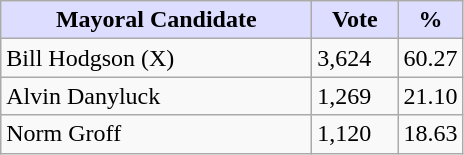<table class="wikitable">
<tr>
<th style="background:#ddf; width:200px;">Mayoral Candidate </th>
<th style="background:#ddf; width:50px;">Vote</th>
<th style="background:#ddf; width:30px;">%</th>
</tr>
<tr>
<td>Bill Hodgson (X)</td>
<td>3,624</td>
<td>60.27</td>
</tr>
<tr>
<td>Alvin Danyluck</td>
<td>1,269</td>
<td>21.10</td>
</tr>
<tr>
<td>Norm Groff</td>
<td>1,120</td>
<td>18.63</td>
</tr>
</table>
